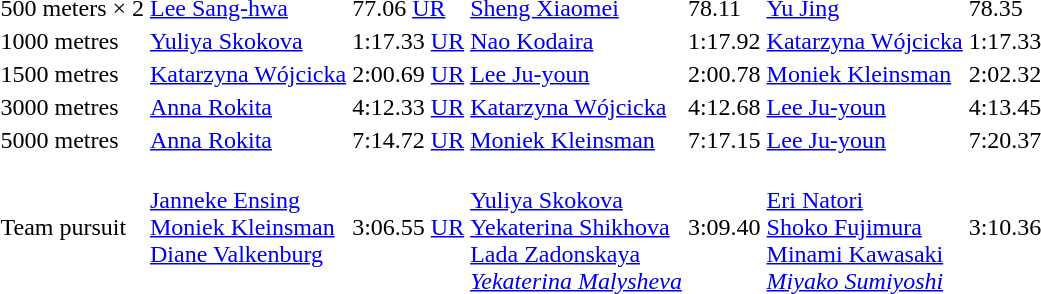<table>
<tr>
<td>500 meters × 2</td>
<td> <a href='#'>Lee Sang-hwa</a></td>
<td>77.06 <a href='#'>UR</a></td>
<td> <a href='#'>Sheng Xiaomei</a></td>
<td>78.11</td>
<td> <a href='#'>Yu Jing</a></td>
<td>78.35</td>
</tr>
<tr>
<td>1000 metres</td>
<td> <a href='#'>Yuliya Skokova</a></td>
<td>1:17.33 <a href='#'>UR</a></td>
<td> <a href='#'>Nao Kodaira</a></td>
<td>1:17.92</td>
<td> <a href='#'>Katarzyna Wójcicka</a></td>
<td>1:17.33</td>
</tr>
<tr>
<td>1500 metres</td>
<td> <a href='#'>Katarzyna Wójcicka</a></td>
<td>2:00.69 <a href='#'>UR</a></td>
<td> <a href='#'>Lee Ju-youn</a></td>
<td>2:00.78</td>
<td> <a href='#'>Moniek Kleinsman</a></td>
<td>2:02.32</td>
</tr>
<tr>
<td>3000 metres</td>
<td> <a href='#'>Anna Rokita</a></td>
<td>4:12.33 <a href='#'>UR</a></td>
<td> <a href='#'>Katarzyna Wójcicka</a></td>
<td>4:12.68</td>
<td> <a href='#'>Lee Ju-youn</a></td>
<td>4:13.45</td>
</tr>
<tr>
<td>5000 metres</td>
<td> <a href='#'>Anna Rokita</a></td>
<td>7:14.72 <a href='#'>UR</a></td>
<td> <a href='#'>Moniek Kleinsman</a></td>
<td>7:17.15</td>
<td> <a href='#'>Lee Ju-youn</a></td>
<td>7:20.37</td>
</tr>
<tr>
<td>Team pursuit</td>
<td valign=top><br><a href='#'>Janneke Ensing</a><br><a href='#'>Moniek Kleinsman</a><br><a href='#'>Diane Valkenburg</a></td>
<td>3:06.55 <a href='#'>UR</a></td>
<td valign=top><br><a href='#'>Yuliya Skokova</a><br><a href='#'>Yekaterina Shikhova</a><br><a href='#'>Lada Zadonskaya</a><br><em><a href='#'>Yekaterina Malysheva</a></em></td>
<td>3:09.40</td>
<td valign=top><br><a href='#'>Eri Natori</a><br><a href='#'>Shoko Fujimura</a><br><a href='#'>Minami Kawasaki</a><br><em><a href='#'>Miyako Sumiyoshi</a></em></td>
<td>3:10.36</td>
</tr>
</table>
